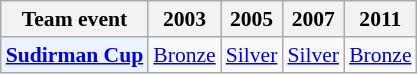<table class="wikitable" style="font-size: 90%; text-align:center">
<tr>
<th>Team event</th>
<th>2003</th>
<th>2005</th>
<th>2007</th>
<th>2011</th>
</tr>
<tr>
<td bgcolor="#ECF2FF"; align="left"><strong><a href='#'>Sudirman Cup</a></strong></td>
<td> <a href='#'>Bronze</a></td>
<td> <a href='#'>Silver</a></td>
<td> <a href='#'>Silver</a></td>
<td> <a href='#'>Bronze</a></td>
</tr>
</table>
